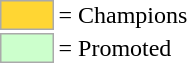<table>
<tr>
<td style="background-color:#ffd633; border:1px solid #aaaaaa; width:2em;"></td>
<td>= Champions</td>
</tr>
<tr>
<td style="background-color:#ccffcc; border:1px solid #aaaaaa; width:2em;"></td>
<td>= Promoted</td>
</tr>
</table>
